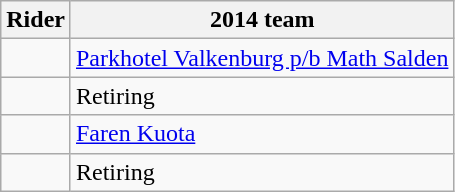<table class="wikitable">
<tr>
<th>Rider</th>
<th>2014 team</th>
</tr>
<tr>
<td></td>
<td><a href='#'>Parkhotel Valkenburg p/b Math Salden</a></td>
</tr>
<tr>
<td></td>
<td>Retiring</td>
</tr>
<tr>
<td></td>
<td><a href='#'>Faren Kuota</a></td>
</tr>
<tr>
<td></td>
<td>Retiring</td>
</tr>
</table>
